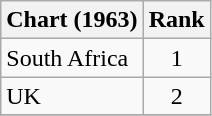<table class="wikitable">
<tr>
<th>Chart (1963)</th>
<th style="text-align:center;">Rank</th>
</tr>
<tr>
<td>South Africa </td>
<td align="center">1</td>
</tr>
<tr>
<td>UK </td>
<td style="text-align:center;">2</td>
</tr>
<tr>
</tr>
</table>
